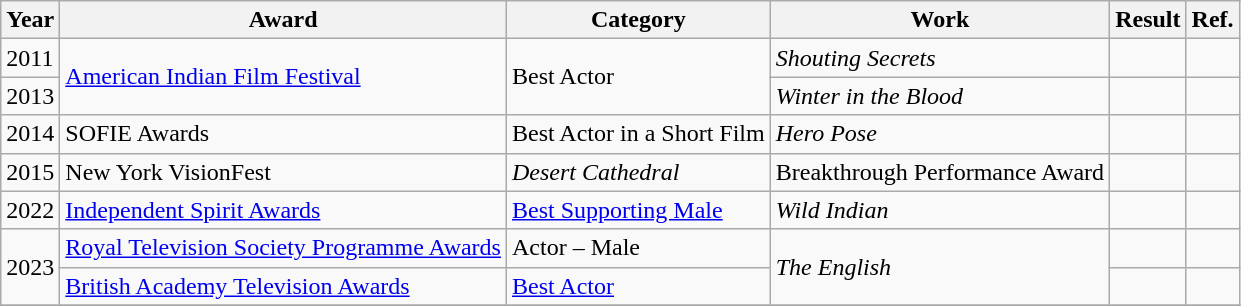<table class="wikitable plainrowheaders">
<tr>
<th>Year</th>
<th>Award</th>
<th>Category</th>
<th>Work</th>
<th>Result</th>
<th>Ref.</th>
</tr>
<tr>
<td>2011</td>
<td rowspan="2"><a href='#'>American Indian Film Festival</a></td>
<td rowspan="2">Best Actor</td>
<td><em>Shouting Secrets</em></td>
<td></td>
<td></td>
</tr>
<tr>
<td>2013</td>
<td><em>Winter in the Blood</em></td>
<td></td>
<td></td>
</tr>
<tr>
<td>2014</td>
<td>SOFIE Awards</td>
<td>Best Actor in a Short Film</td>
<td><em>Hero Pose</em></td>
<td></td>
<td></td>
</tr>
<tr>
<td>2015</td>
<td>New York VisionFest</td>
<td><em>Desert Cathedral</em></td>
<td>Breakthrough Performance Award</td>
<td></td>
<td></td>
</tr>
<tr>
<td>2022</td>
<td><a href='#'>Independent Spirit Awards</a></td>
<td><a href='#'>Best Supporting Male</a></td>
<td><em>Wild Indian</em></td>
<td></td>
<td></td>
</tr>
<tr>
<td rowspan="2">2023</td>
<td><a href='#'>Royal Television Society Programme Awards</a></td>
<td>Actor – Male</td>
<td rowspan="2"><em>The English</em></td>
<td></td>
<td></td>
</tr>
<tr>
<td><a href='#'>British Academy Television Awards</a></td>
<td><a href='#'>Best Actor</a></td>
<td></td>
<td></td>
</tr>
<tr>
</tr>
</table>
